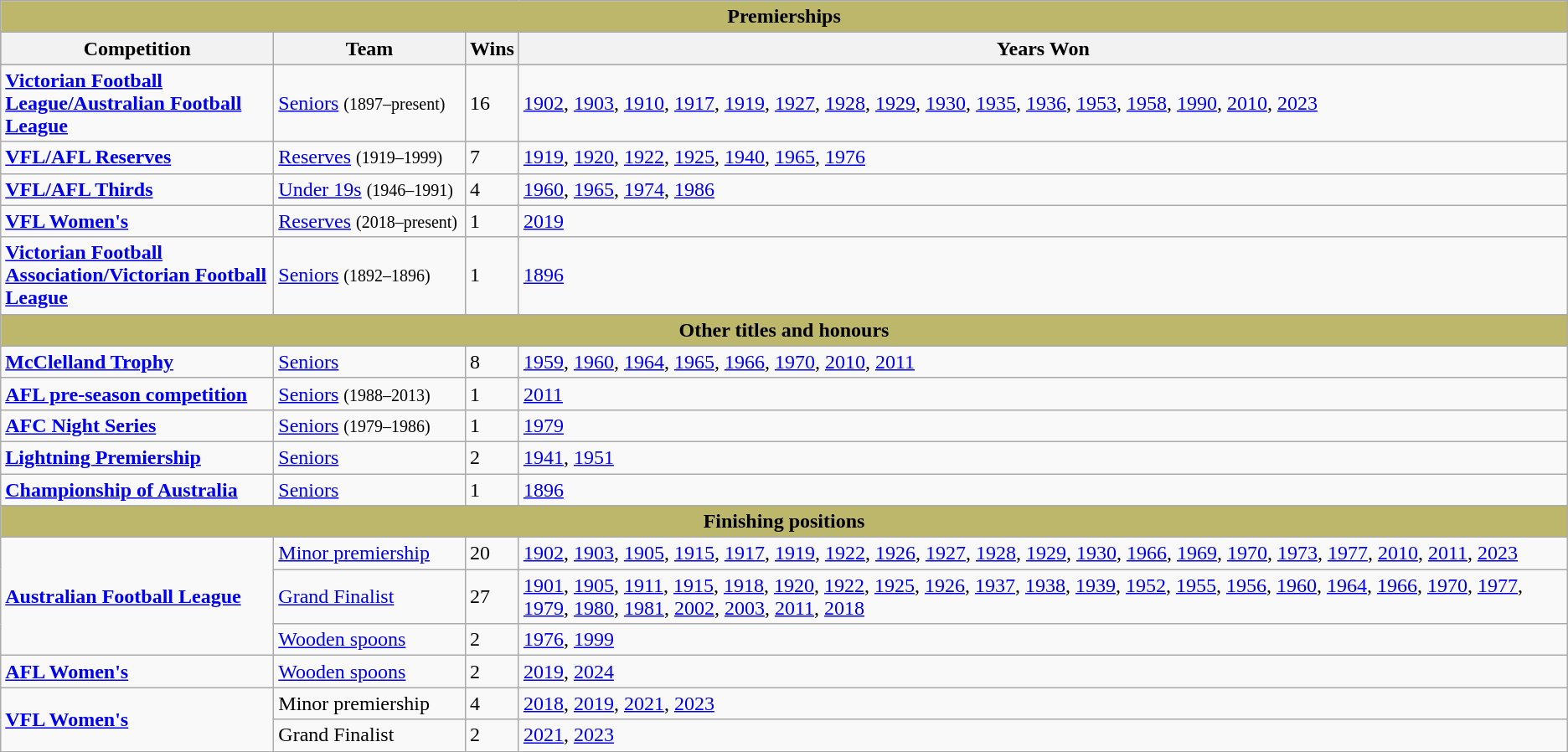<table class="wikitable">
<tr>
<td colspan="4"  style="background:#bdb76b; text-align:center;"><strong>Premierships</strong></td>
</tr>
<tr style="background:#bdb76b;">
<th style="width: 210px;">Competition</th>
<th style="width: 145px;">Team</th>
<th>Wins</th>
<th>Years Won</th>
</tr>
<tr>
<td rowspan=1 scope="row" style="text-align: left"><strong><a href='#'>Victorian Football League/Australian Football League</a></strong></td>
<td><a href='#'>Seniors</a> <small>(1897–present)</small></td>
<td>16</td>
<td><a href='#'>1902</a>, <a href='#'>1903</a>, <a href='#'>1910</a>, <a href='#'>1917</a>, <a href='#'>1919</a>, <a href='#'>1927</a>, <a href='#'>1928</a>, <a href='#'>1929</a>, <a href='#'>1930</a>, <a href='#'>1935</a>, <a href='#'>1936</a>, <a href='#'>1953</a>, <a href='#'>1958</a>, <a href='#'>1990</a>, <a href='#'>2010</a>, <a href='#'>2023</a></td>
</tr>
<tr>
<td rowspan=1 scope="row" style="text-align: left"><strong><a href='#'>VFL/AFL Reserves</a></strong></td>
<td><a href='#'>Reserves</a> <small>(1919–1999)</small></td>
<td>7</td>
<td><a href='#'>1919</a>, <a href='#'>1920</a>, <a href='#'>1922</a>, <a href='#'>1925</a>, <a href='#'>1940</a>, <a href='#'>1965</a>, <a href='#'>1976</a></td>
</tr>
<tr>
<td rowspan=1 scope="row" style="text-align: left"><strong><a href='#'>VFL/AFL Thirds</a></strong></td>
<td><a href='#'>Under 19s</a> <small>(1946–1991)</small></td>
<td>4</td>
<td><a href='#'>1960</a>, <a href='#'>1965</a>, <a href='#'>1974</a>, <a href='#'>1986</a></td>
</tr>
<tr>
<td rowspan=1 scope="row" style="text-align: left"><strong><a href='#'>VFL Women's</a></strong></td>
<td><a href='#'>Reserves</a> <small>(2018–present)</small></td>
<td>1</td>
<td><a href='#'>2019</a></td>
</tr>
<tr>
<td rowspan=1 scope="row" style="text-align: left"><strong><a href='#'>Victorian Football Association/Victorian Football League</a></strong></td>
<td><a href='#'>Seniors</a> <small>(1892–1896)</small></td>
<td>1</td>
<td><a href='#'>1896</a></td>
</tr>
<tr>
<td colspan="4"  style="background:#bdb76b; text-align:center;"><strong>Other titles and honours</strong></td>
</tr>
<tr>
<td><strong><a href='#'>McClelland Trophy</a></strong></td>
<td><a href='#'>Seniors</a></td>
<td>8</td>
<td><a href='#'>1959</a>, <a href='#'>1960</a>, <a href='#'>1964</a>, <a href='#'>1965</a>, <a href='#'>1966</a>, <a href='#'>1970</a>, <a href='#'>2010</a>, <a href='#'>2011</a></td>
</tr>
<tr>
<td><strong><a href='#'>AFL pre-season competition</a></strong></td>
<td><a href='#'>Seniors</a> <small>(1988–2013)</small></td>
<td>1</td>
<td><a href='#'>2011</a></td>
</tr>
<tr>
<td><strong><a href='#'>AFC Night Series</a></strong></td>
<td><a href='#'>Seniors</a> <small>(1979–1986)</small></td>
<td>1</td>
<td><a href='#'>1979</a></td>
</tr>
<tr>
<td><strong><a href='#'>Lightning Premiership</a></strong></td>
<td><a href='#'>Seniors</a></td>
<td>2</td>
<td><a href='#'>1941</a>, <a href='#'>1951</a></td>
</tr>
<tr>
<td><strong><a href='#'>Championship of Australia</a></strong></td>
<td><a href='#'>Seniors</a></td>
<td>1</td>
<td><a href='#'>1896</a></td>
</tr>
<tr>
<td colspan="4"  style="background:#bdb76b; text-align:center;"><strong>Finishing positions</strong></td>
</tr>
<tr>
<td rowspan=3 scope="row" style="text-align: left"><strong><a href='#'>Australian Football League</a></strong></td>
<td><a href='#'>Minor premiership</a></td>
<td>20</td>
<td><a href='#'>1902</a>, <a href='#'>1903</a>, <a href='#'>1905</a>, <a href='#'>1915</a>, <a href='#'>1917</a>, <a href='#'>1919</a>, <a href='#'>1922</a>, <a href='#'>1926</a>, <a href='#'>1927</a>, <a href='#'>1928</a>, <a href='#'>1929</a>, <a href='#'>1930</a>, <a href='#'>1966</a>, <a href='#'>1969</a>, <a href='#'>1970</a>, <a href='#'>1973</a>, <a href='#'>1977</a>, <a href='#'>2010</a>, <a href='#'>2011</a>, <a href='#'>2023</a></td>
</tr>
<tr>
<td><a href='#'>Grand Finalist</a></td>
<td>27</td>
<td><a href='#'>1901</a>, <a href='#'>1905</a>, <a href='#'>1911</a>, <a href='#'>1915</a>, <a href='#'>1918</a>, <a href='#'>1920</a>, <a href='#'>1922</a>, <a href='#'>1925</a>, <a href='#'>1926</a>, <a href='#'>1937</a>, <a href='#'>1938</a>, <a href='#'>1939</a>, <a href='#'>1952</a>, <a href='#'>1955</a>, <a href='#'>1956</a>, <a href='#'>1960</a>, <a href='#'>1964</a>, <a href='#'>1966</a>, <a href='#'>1970</a>, <a href='#'>1977</a>, <a href='#'>1979</a>, <a href='#'>1980</a>, <a href='#'>1981</a>, <a href='#'>2002</a>, <a href='#'>2003</a>, <a href='#'>2011</a>, <a href='#'>2018</a></td>
</tr>
<tr>
<td><a href='#'>Wooden spoons</a></td>
<td>2</td>
<td><a href='#'>1976</a>, <a href='#'>1999</a></td>
</tr>
<tr>
<td><strong><a href='#'>AFL Women's</a></strong></td>
<td><a href='#'>Wooden spoons</a></td>
<td>2</td>
<td><a href='#'>2019</a>, <a href='#'>2024</a></td>
</tr>
<tr>
<td rowspan=2 scope="row" style="text-align: left"><strong><a href='#'>VFL Women's</a></strong></td>
<td>Minor premiership</td>
<td>4</td>
<td><a href='#'>2018</a>, <a href='#'>2019</a>, <a href='#'>2021</a>, <a href='#'>2023</a></td>
</tr>
<tr>
<td>Grand Finalist</td>
<td>2</td>
<td><a href='#'>2021</a>, <a href='#'>2023</a></td>
</tr>
</table>
